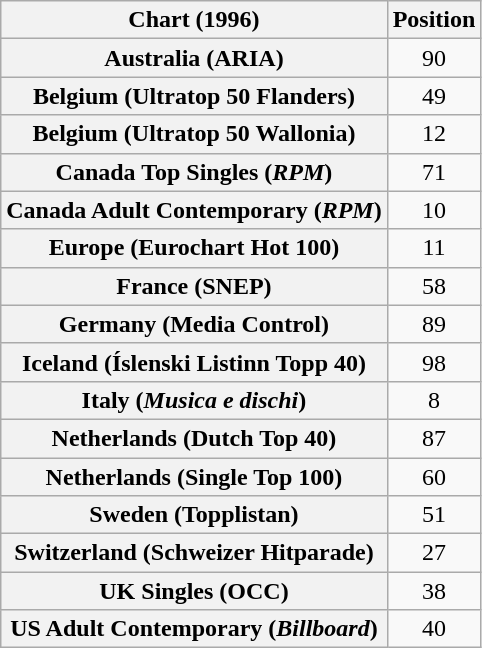<table class="wikitable sortable plainrowheaders" style="text-align:center">
<tr>
<th scope="col">Chart (1996)</th>
<th scope="col">Position</th>
</tr>
<tr>
<th scope="row">Australia (ARIA)</th>
<td>90</td>
</tr>
<tr>
<th scope="row">Belgium (Ultratop 50 Flanders)</th>
<td>49</td>
</tr>
<tr>
<th scope="row">Belgium (Ultratop 50 Wallonia)</th>
<td>12</td>
</tr>
<tr>
<th scope="row">Canada Top Singles (<em>RPM</em>)</th>
<td>71</td>
</tr>
<tr>
<th scope="row">Canada Adult Contemporary (<em>RPM</em>)</th>
<td>10</td>
</tr>
<tr>
<th scope="row">Europe (Eurochart Hot 100)</th>
<td>11</td>
</tr>
<tr>
<th scope="row">France (SNEP)</th>
<td>58</td>
</tr>
<tr>
<th scope="row">Germany (Media Control)</th>
<td>89</td>
</tr>
<tr>
<th scope="row">Iceland (Íslenski Listinn Topp 40)</th>
<td>98</td>
</tr>
<tr>
<th scope="row">Italy (<em>Musica e dischi</em>)</th>
<td>8</td>
</tr>
<tr>
<th scope="row">Netherlands (Dutch Top 40)</th>
<td>87</td>
</tr>
<tr>
<th scope="row">Netherlands (Single Top 100)</th>
<td>60</td>
</tr>
<tr>
<th scope="row">Sweden (Topplistan)</th>
<td>51</td>
</tr>
<tr>
<th scope="row">Switzerland (Schweizer Hitparade)</th>
<td>27</td>
</tr>
<tr>
<th scope="row">UK Singles (OCC)</th>
<td>38</td>
</tr>
<tr>
<th scope="row">US Adult Contemporary (<em>Billboard</em>)</th>
<td>40</td>
</tr>
</table>
